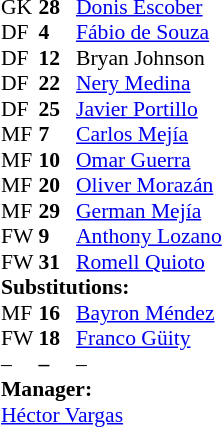<table style = "font-size: 90%" cellspacing = "0" cellpadding = "0">
<tr>
<td colspan = 4></td>
</tr>
<tr>
<th style="width:25px;"></th>
<th style="width:25px;"></th>
</tr>
<tr>
<td>GK</td>
<td><strong>28</strong></td>
<td> <a href='#'>Donis Escober</a></td>
</tr>
<tr>
<td>DF</td>
<td><strong>4</strong></td>
<td> <a href='#'>Fábio de Souza</a></td>
</tr>
<tr>
<td>DF</td>
<td><strong>12</strong></td>
<td> Bryan Johnson</td>
</tr>
<tr>
<td>DF</td>
<td><strong>22</strong></td>
<td> <a href='#'>Nery Medina</a></td>
</tr>
<tr>
<td>DF</td>
<td><strong>25</strong></td>
<td> <a href='#'>Javier Portillo</a></td>
</tr>
<tr>
<td>MF</td>
<td><strong>7</strong></td>
<td> <a href='#'>Carlos Mejía</a></td>
<td></td>
<td></td>
</tr>
<tr>
<td>MF</td>
<td><strong>10</strong></td>
<td> <a href='#'>Omar Guerra</a></td>
</tr>
<tr>
<td>MF</td>
<td><strong>20</strong></td>
<td> <a href='#'>Oliver Morazán</a></td>
</tr>
<tr>
<td>MF</td>
<td><strong>29</strong></td>
<td> <a href='#'>German Mejía</a></td>
<td></td>
<td></td>
</tr>
<tr>
<td>FW</td>
<td><strong>9</strong></td>
<td> <a href='#'>Anthony Lozano</a></td>
</tr>
<tr>
<td>FW</td>
<td><strong>31</strong></td>
<td> <a href='#'>Romell Quioto</a></td>
</tr>
<tr>
<td colspan = 3><strong>Substitutions:</strong></td>
</tr>
<tr>
<td>MF</td>
<td><strong>16</strong></td>
<td> <a href='#'>Bayron Méndez</a></td>
<td></td>
<td></td>
</tr>
<tr>
<td>FW</td>
<td><strong>18</strong></td>
<td> <a href='#'>Franco Güity</a></td>
<td></td>
<td></td>
</tr>
<tr>
<td>–</td>
<td><strong>–</strong></td>
<td> –</td>
</tr>
<tr>
<td colspan = 3><strong>Manager:</strong></td>
</tr>
<tr>
<td colspan = 3> <a href='#'>Héctor Vargas</a></td>
</tr>
</table>
